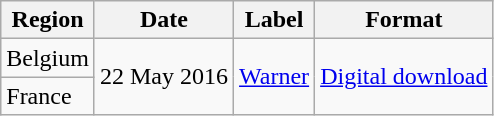<table class="wikitable plainrowheaders">
<tr>
<th scope="col">Region</th>
<th scope="col">Date</th>
<th scope="col">Label</th>
<th scope="col">Format</th>
</tr>
<tr>
<td>Belgium</td>
<td rowspan="2">22 May 2016</td>
<td rowspan="2"><a href='#'>Warner</a></td>
<td rowspan="2"><a href='#'>Digital download</a></td>
</tr>
<tr>
<td>France</td>
</tr>
</table>
